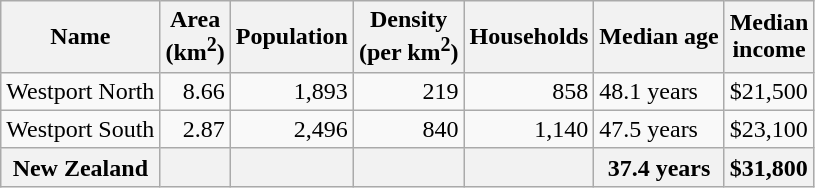<table class="wikitable">
<tr>
<th>Name</th>
<th>Area<br>(km<sup>2</sup>)</th>
<th>Population</th>
<th>Density<br>(per km<sup>2</sup>)</th>
<th>Households</th>
<th>Median age</th>
<th>Median<br>income</th>
</tr>
<tr>
<td>Westport North</td>
<td style="text-align:right;">8.66</td>
<td style="text-align:right;">1,893</td>
<td style="text-align:right;">219</td>
<td style="text-align:right;">858</td>
<td>48.1 years</td>
<td>$21,500</td>
</tr>
<tr>
<td>Westport South</td>
<td style="text-align:right;">2.87</td>
<td style="text-align:right;">2,496</td>
<td style="text-align:right;">840</td>
<td style="text-align:right;">1,140</td>
<td>47.5 years</td>
<td>$23,100</td>
</tr>
<tr>
<th>New Zealand</th>
<th></th>
<th></th>
<th></th>
<th></th>
<th>37.4 years</th>
<th style="text-align:left;">$31,800</th>
</tr>
</table>
